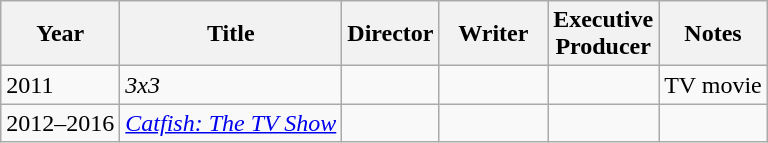<table class="wikitable">
<tr>
<th>Year</th>
<th>Title</th>
<th>Director</th>
<th width=65>Writer</th>
<th>Executive<br>Producer</th>
<th>Notes</th>
</tr>
<tr>
<td>2011</td>
<td><em>3x3</em></td>
<td></td>
<td></td>
<td></td>
<td>TV movie</td>
</tr>
<tr>
<td>2012–2016</td>
<td><em><a href='#'>Catfish: The TV Show</a></em></td>
<td></td>
<td></td>
<td></td>
<td></td>
</tr>
</table>
